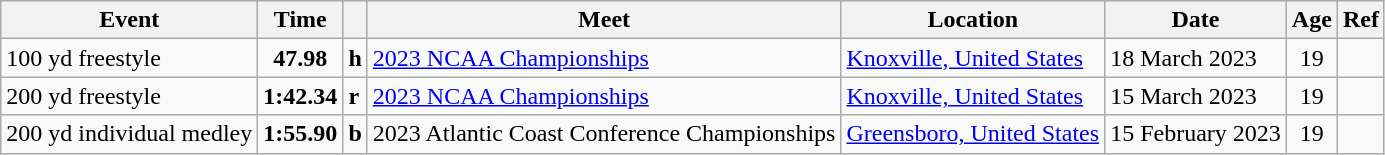<table class="wikitable">
<tr>
<th>Event</th>
<th>Time</th>
<th></th>
<th>Meet</th>
<th>Location</th>
<th>Date</th>
<th>Age</th>
<th>Ref</th>
</tr>
<tr>
<td>100 yd freestyle</td>
<td style="text-align:center;"><strong>47.98</strong></td>
<td><strong>h</strong></td>
<td><a href='#'>2023 NCAA Championships</a></td>
<td><a href='#'>Knoxville, United States</a></td>
<td>18 March 2023</td>
<td style="text-align:center;">19</td>
<td style="text-align:center;"></td>
</tr>
<tr>
<td>200 yd freestyle</td>
<td style="text-align:center;"><strong>1:42.34</strong></td>
<td><strong>r</strong></td>
<td><a href='#'>2023 NCAA Championships</a></td>
<td><a href='#'>Knoxville, United States</a></td>
<td>15 March 2023</td>
<td style="text-align:center;">19</td>
<td style="text-align:center;"></td>
</tr>
<tr>
<td>200 yd individual medley</td>
<td style="text-align:center;"><strong>1:55.90</strong></td>
<td><strong>b</strong></td>
<td>2023 Atlantic Coast Conference Championships</td>
<td><a href='#'>Greensboro, United States</a></td>
<td>15 February 2023</td>
<td style="text-align:center;">19</td>
<td style="text-align:center;"></td>
</tr>
</table>
